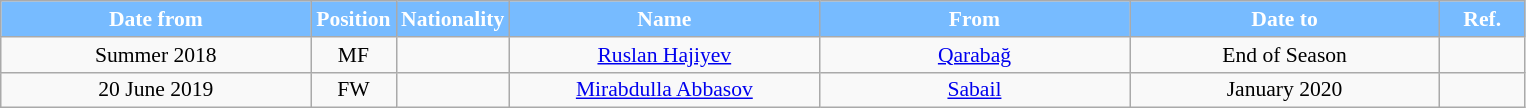<table class="wikitable" style="text-align:center; font-size:90%; ">
<tr>
<th style="background:#77BBFF; color:#FFFFFF; width:200px;">Date from</th>
<th style="background:#77BBFF; color:#FFFFFF; width:50px;">Position</th>
<th style="background:#77BBFF; color:#FFFFFF; width:50px;">Nationality</th>
<th style="background:#77BBFF; color:#FFFFFF; width:200px;">Name</th>
<th style="background:#77BBFF; color:#FFFFFF; width:200px;">From</th>
<th style="background:#77BBFF; color:#FFFFFF; width:200px;">Date to</th>
<th style="background:#77BBFF; color:#FFFFFF; width:50px;">Ref.</th>
</tr>
<tr>
<td>Summer 2018</td>
<td>MF</td>
<td></td>
<td><a href='#'>Ruslan Hajiyev</a></td>
<td><a href='#'>Qarabağ</a></td>
<td>End of Season</td>
<td></td>
</tr>
<tr>
<td>20 June 2019</td>
<td>FW</td>
<td></td>
<td><a href='#'>Mirabdulla Abbasov</a></td>
<td><a href='#'>Sabail</a></td>
<td>January 2020</td>
<td></td>
</tr>
</table>
